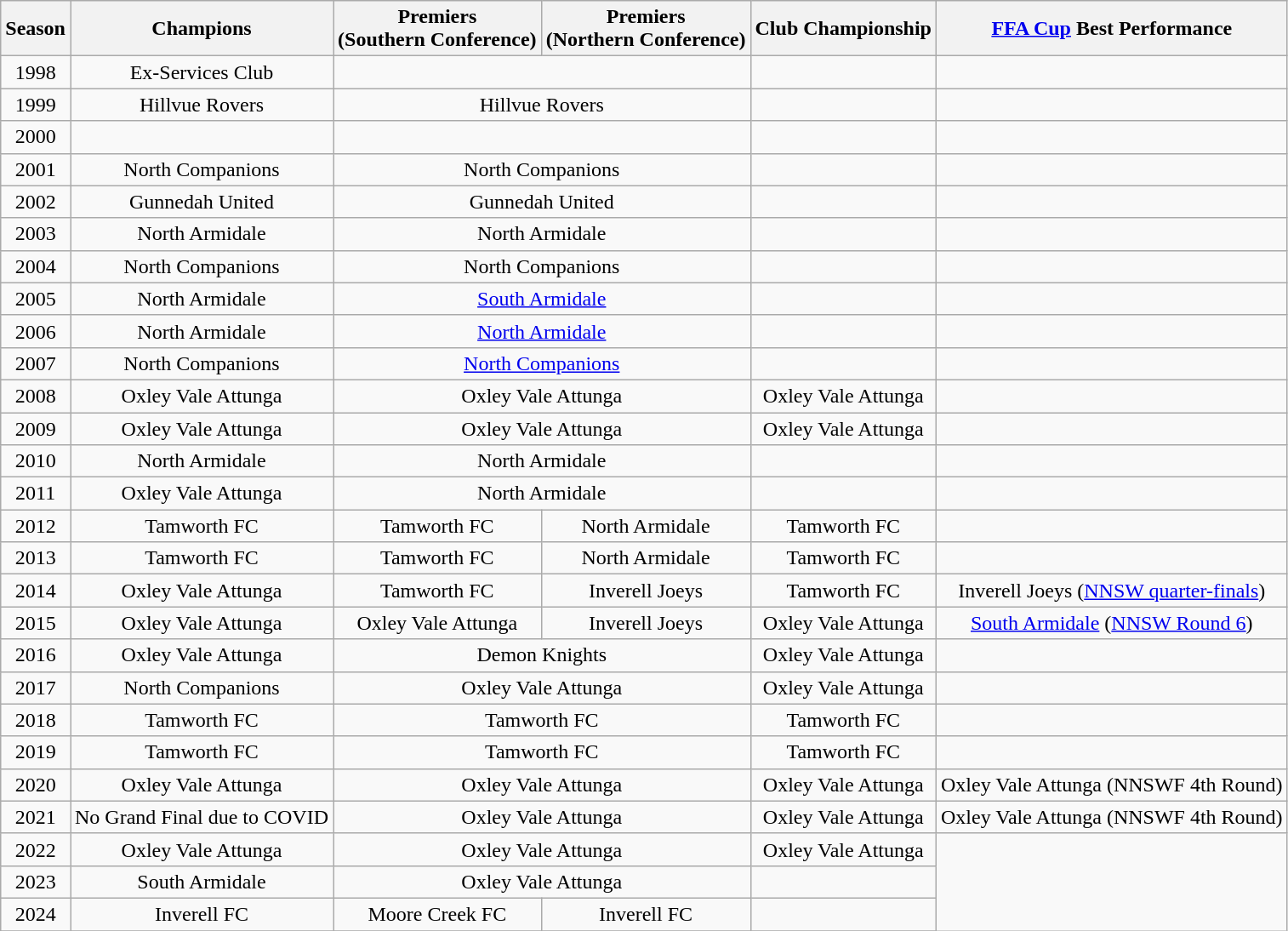<table class="wikitable" style="text-align: center;">
<tr>
<th>Season</th>
<th>Champions</th>
<th>Premiers<br>(Southern Conference)</th>
<th>Premiers<br>(Northern Conference)</th>
<th>Club Championship</th>
<th><a href='#'>FFA Cup</a> Best Performance</th>
</tr>
<tr>
<td>1998</td>
<td>Ex-Services Club</td>
<td colspan=2></td>
<td></td>
<td></td>
</tr>
<tr>
<td>1999</td>
<td>Hillvue Rovers</td>
<td colspan=2>Hillvue Rovers</td>
<td></td>
<td></td>
</tr>
<tr>
<td>2000</td>
<td></td>
<td colspan=2></td>
<td></td>
<td></td>
</tr>
<tr>
<td>2001</td>
<td>North Companions</td>
<td colspan=2>North Companions</td>
<td></td>
<td></td>
</tr>
<tr>
<td>2002</td>
<td>Gunnedah United</td>
<td colspan=2>Gunnedah United</td>
<td></td>
<td></td>
</tr>
<tr>
<td>2003</td>
<td>North Armidale</td>
<td colspan=2>North Armidale</td>
<td></td>
<td></td>
</tr>
<tr>
<td>2004</td>
<td>North Companions</td>
<td colspan=2>North Companions</td>
<td></td>
<td></td>
</tr>
<tr>
<td>2005</td>
<td>North Armidale</td>
<td colspan=2><a href='#'>South Armidale</a></td>
<td></td>
<td></td>
</tr>
<tr>
<td>2006</td>
<td>North Armidale</td>
<td colspan=2><a href='#'>North Armidale</a></td>
<td></td>
<td></td>
</tr>
<tr>
<td>2007</td>
<td>North Companions</td>
<td colspan=2><a href='#'>North Companions</a></td>
<td></td>
<td></td>
</tr>
<tr>
<td>2008</td>
<td>Oxley Vale Attunga</td>
<td colspan=2>Oxley Vale Attunga</td>
<td>Oxley Vale Attunga</td>
<td></td>
</tr>
<tr>
<td>2009</td>
<td>Oxley Vale Attunga</td>
<td colspan=2>Oxley Vale Attunga</td>
<td>Oxley Vale Attunga</td>
<td></td>
</tr>
<tr>
<td>2010</td>
<td>North Armidale</td>
<td colspan=2>North Armidale</td>
<td></td>
<td></td>
</tr>
<tr>
<td>2011</td>
<td>Oxley Vale Attunga</td>
<td colspan=2>North Armidale</td>
<td></td>
<td></td>
</tr>
<tr>
<td>2012</td>
<td>Tamworth FC</td>
<td>Tamworth FC</td>
<td>North Armidale</td>
<td>Tamworth FC</td>
<td></td>
</tr>
<tr>
<td>2013</td>
<td>Tamworth FC</td>
<td>Tamworth FC</td>
<td>North Armidale</td>
<td>Tamworth FC</td>
<td></td>
</tr>
<tr>
<td>2014</td>
<td>Oxley Vale Attunga</td>
<td>Tamworth FC</td>
<td>Inverell Joeys</td>
<td>Tamworth FC</td>
<td>Inverell Joeys (<a href='#'>NNSW quarter-finals</a>)</td>
</tr>
<tr>
<td>2015</td>
<td>Oxley Vale Attunga</td>
<td>Oxley Vale Attunga</td>
<td>Inverell Joeys</td>
<td>Oxley Vale Attunga</td>
<td><a href='#'>South Armidale</a> (<a href='#'>NNSW Round 6</a>)</td>
</tr>
<tr>
<td>2016</td>
<td>Oxley Vale Attunga</td>
<td colspan=2>Demon Knights</td>
<td>Oxley Vale Attunga</td>
<td></td>
</tr>
<tr>
<td>2017</td>
<td>North Companions</td>
<td colspan=2>Oxley Vale Attunga</td>
<td>Oxley Vale Attunga</td>
<td></td>
</tr>
<tr>
<td>2018</td>
<td>Tamworth FC</td>
<td colspan=2>Tamworth FC</td>
<td>Tamworth FC</td>
<td></td>
</tr>
<tr>
<td>2019</td>
<td>Tamworth FC</td>
<td colspan=2>Tamworth FC</td>
<td>Tamworth FC</td>
<td></td>
</tr>
<tr>
<td>2020</td>
<td>Oxley Vale Attunga</td>
<td colspan=2>Oxley Vale Attunga</td>
<td>Oxley Vale Attunga</td>
<td>Oxley Vale Attunga (NNSWF 4th Round)</td>
</tr>
<tr>
<td>2021</td>
<td>No Grand Final due to COVID</td>
<td colspan=2>Oxley Vale Attunga</td>
<td>Oxley Vale Attunga</td>
<td>Oxley Vale Attunga (NNSWF 4th Round)</td>
</tr>
<tr>
<td>2022</td>
<td>Oxley Vale Attunga</td>
<td colspan=2>Oxley Vale Attunga</td>
<td>Oxley Vale Attunga</td>
</tr>
<tr>
<td>2023</td>
<td>South Armidale</td>
<td colspan=2>Oxley Vale Attunga</td>
<td></td>
</tr>
<tr>
<td>2024</td>
<td>Inverell FC</td>
<td>Moore Creek FC</td>
<td>Inverell FC</td>
<td></td>
</tr>
<tr>
</tr>
</table>
